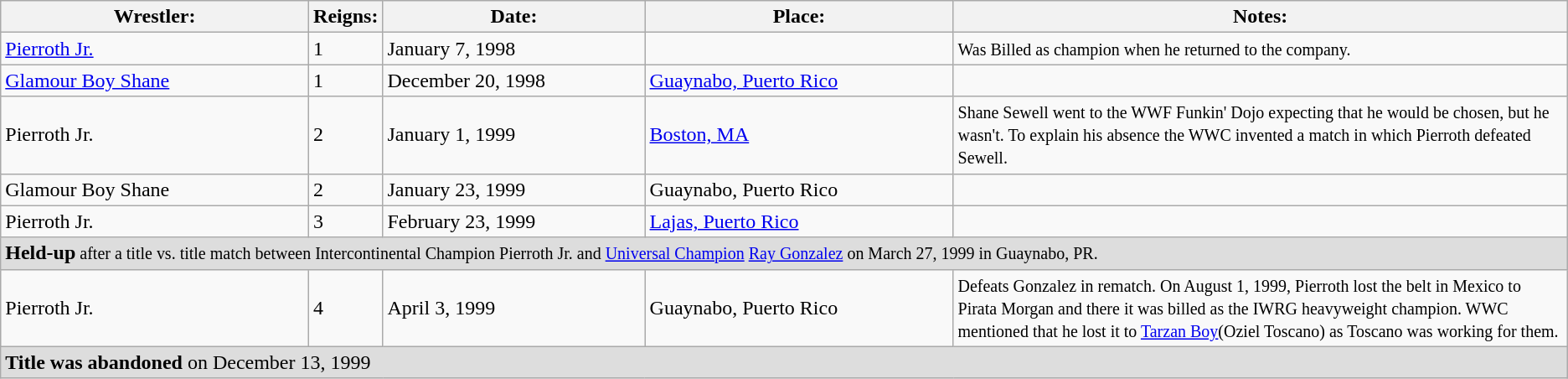<table class="wikitable">
<tr>
<th width=20%><strong>Wrestler:</strong></th>
<th width=3%><strong>Reigns:</strong></th>
<th width=17%><strong>Date:</strong></th>
<th width=20%><strong>Place:</strong></th>
<th width=40%><strong>Notes:</strong></th>
</tr>
<tr>
<td><a href='#'>Pierroth Jr.</a></td>
<td>1</td>
<td>January 7, 1998</td>
<td></td>
<td><small>Was Billed as champion when he returned to the company.</small></td>
</tr>
<tr>
<td><a href='#'>Glamour Boy Shane</a></td>
<td>1</td>
<td>December 20, 1998</td>
<td><a href='#'>Guaynabo, Puerto Rico</a></td>
<td></td>
</tr>
<tr>
<td>Pierroth Jr.</td>
<td>2</td>
<td>January 1, 1999</td>
<td><a href='#'>Boston, MA</a></td>
<td><small>Shane Sewell went to the WWF Funkin' Dojo expecting that he would be chosen, but he wasn't. To explain his absence the WWC invented a match in which Pierroth defeated Sewell.</small></td>
</tr>
<tr>
<td>Glamour Boy Shane</td>
<td>2</td>
<td>January 23, 1999</td>
<td>Guaynabo, Puerto Rico</td>
<td></td>
</tr>
<tr>
<td>Pierroth Jr.</td>
<td>3</td>
<td>February 23, 1999</td>
<td><a href='#'>Lajas, Puerto Rico</a></td>
<td></td>
</tr>
<tr>
<td colspan=5 style="background: #dddddd;"><strong>Held-up</strong><small> after a title vs. title match between Intercontinental Champion Pierroth Jr. and <a href='#'>Universal Champion</a> <a href='#'>Ray Gonzalez</a> on March 27, 1999 in Guaynabo, PR.</small></td>
</tr>
<tr>
<td>Pierroth Jr.</td>
<td>4</td>
<td>April 3, 1999</td>
<td>Guaynabo, Puerto Rico</td>
<td><small>Defeats Gonzalez in rematch. On August 1, 1999, Pierroth lost the belt in Mexico to Pirata Morgan and there it was billed as the IWRG heavyweight champion. WWC mentioned that he lost it to <a href='#'>Tarzan Boy</a>(Oziel Toscano) as Toscano was working for them.</small></td>
</tr>
<tr>
<td colspan=5 style="background: #dddddd;"><strong>Title was abandoned</strong> on December 13, 1999</td>
</tr>
</table>
